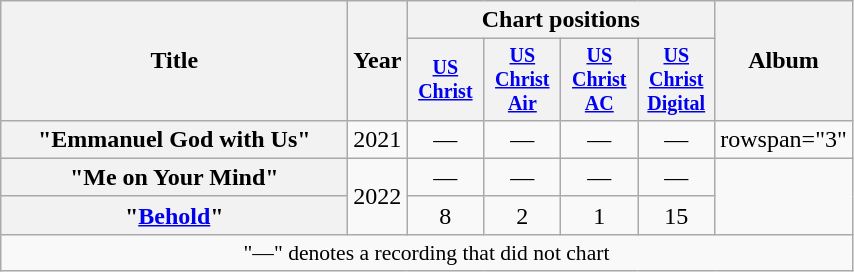<table class="wikitable plainrowheaders" style="text-align:center;">
<tr>
<th rowspan="2" style="width:14em;">Title</th>
<th rowspan="2">Year</th>
<th colspan="4">Chart positions</th>
<th rowspan="2">Album</th>
</tr>
<tr style="font-size:smaller;">
<th width="45"><a href='#'>US<br>Christ</a><br></th>
<th width="45"><a href='#'>US<br>Christ<br>Air</a><br></th>
<th width="45"><a href='#'>US<br>Christ<br>AC</a><br></th>
<th width="45"><a href='#'>US<br>Christ<br>Digital</a><br></th>
</tr>
<tr>
<th scope="row">"Emmanuel God with Us"<br></th>
<td>2021</td>
<td>—</td>
<td>—</td>
<td>—</td>
<td>—</td>
<td>rowspan="3" </td>
</tr>
<tr>
<th scope="row">"Me on Your Mind"<br></th>
<td rowspan="2">2022</td>
<td>—</td>
<td>—</td>
<td>—</td>
<td>—</td>
</tr>
<tr>
<th scope="row">"<a href='#'>Behold</a>"<br></th>
<td>8</td>
<td>2</td>
<td>1</td>
<td>15</td>
</tr>
<tr>
<td colspan="7" style="font-size:90%">"—" denotes a recording that did not chart</td>
</tr>
</table>
